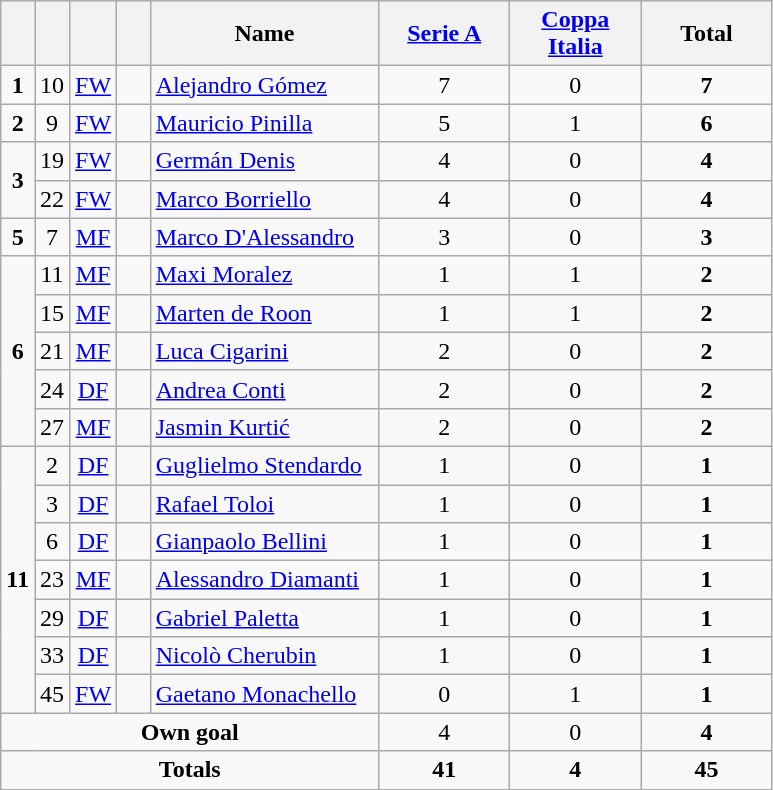<table class="wikitable" style="text-align:center">
<tr>
<th width=15></th>
<th width=15></th>
<th width=15></th>
<th width=15></th>
<th width=145>Name</th>
<th width=80><a href='#'>Serie A</a></th>
<th width=80><a href='#'>Coppa Italia</a></th>
<th width=80>Total</th>
</tr>
<tr>
<td><strong>1</strong></td>
<td>10</td>
<td><a href='#'>FW</a></td>
<td></td>
<td align=left><a href='#'>Alejandro Gómez</a></td>
<td>7</td>
<td>0</td>
<td><strong>7</strong></td>
</tr>
<tr>
<td><strong>2</strong></td>
<td>9</td>
<td><a href='#'>FW</a></td>
<td></td>
<td align=left><a href='#'>Mauricio Pinilla</a></td>
<td>5</td>
<td>1</td>
<td><strong>6</strong></td>
</tr>
<tr>
<td rowspan=2><strong>3</strong></td>
<td>19</td>
<td><a href='#'>FW</a></td>
<td></td>
<td align=left><a href='#'>Germán Denis</a></td>
<td>4</td>
<td>0</td>
<td><strong>4</strong></td>
</tr>
<tr>
<td>22</td>
<td><a href='#'>FW</a></td>
<td></td>
<td align=left><a href='#'>Marco Borriello</a></td>
<td>4</td>
<td>0</td>
<td><strong>4</strong></td>
</tr>
<tr>
<td><strong>5</strong></td>
<td>7</td>
<td><a href='#'>MF</a></td>
<td></td>
<td align=left><a href='#'>Marco D'Alessandro</a></td>
<td>3</td>
<td>0</td>
<td><strong>3</strong></td>
</tr>
<tr>
<td rowspan=5><strong>6</strong></td>
<td>11</td>
<td><a href='#'>MF</a></td>
<td></td>
<td align=left><a href='#'>Maxi Moralez</a></td>
<td>1</td>
<td>1</td>
<td><strong>2</strong></td>
</tr>
<tr>
<td>15</td>
<td><a href='#'>MF</a></td>
<td></td>
<td align=left><a href='#'>Marten de Roon</a></td>
<td>1</td>
<td>1</td>
<td><strong>2</strong></td>
</tr>
<tr>
<td>21</td>
<td><a href='#'>MF</a></td>
<td></td>
<td align=left><a href='#'>Luca Cigarini</a></td>
<td>2</td>
<td>0</td>
<td><strong>2</strong></td>
</tr>
<tr>
<td>24</td>
<td><a href='#'>DF</a></td>
<td></td>
<td align=left><a href='#'>Andrea Conti</a></td>
<td>2</td>
<td>0</td>
<td><strong>2</strong></td>
</tr>
<tr>
<td>27</td>
<td><a href='#'>MF</a></td>
<td></td>
<td align=left><a href='#'>Jasmin Kurtić</a></td>
<td>2</td>
<td>0</td>
<td><strong>2</strong></td>
</tr>
<tr>
<td rowspan=7><strong>11</strong></td>
<td>2</td>
<td><a href='#'>DF</a></td>
<td></td>
<td align=left><a href='#'>Guglielmo Stendardo</a></td>
<td>1</td>
<td>0</td>
<td><strong>1</strong></td>
</tr>
<tr>
<td>3</td>
<td><a href='#'>DF</a></td>
<td></td>
<td align=left><a href='#'>Rafael Toloi</a></td>
<td>1</td>
<td>0</td>
<td><strong>1</strong></td>
</tr>
<tr>
<td>6</td>
<td><a href='#'>DF</a></td>
<td></td>
<td align=left><a href='#'>Gianpaolo Bellini</a></td>
<td>1</td>
<td>0</td>
<td><strong>1</strong></td>
</tr>
<tr>
<td>23</td>
<td><a href='#'>MF</a></td>
<td></td>
<td align=left><a href='#'>Alessandro Diamanti</a></td>
<td>1</td>
<td>0</td>
<td><strong>1</strong></td>
</tr>
<tr>
<td>29</td>
<td><a href='#'>DF</a></td>
<td></td>
<td align=left><a href='#'>Gabriel Paletta</a></td>
<td>1</td>
<td>0</td>
<td><strong>1</strong></td>
</tr>
<tr>
<td>33</td>
<td><a href='#'>DF</a></td>
<td></td>
<td align=left><a href='#'>Nicolò Cherubin</a></td>
<td>1</td>
<td>0</td>
<td><strong>1</strong></td>
</tr>
<tr>
<td>45</td>
<td><a href='#'>FW</a></td>
<td></td>
<td align=left><a href='#'>Gaetano Monachello</a></td>
<td>0</td>
<td>1</td>
<td><strong>1</strong></td>
</tr>
<tr>
<td colspan=5><strong>Own goal</strong></td>
<td>4</td>
<td>0</td>
<td><strong>4</strong></td>
</tr>
<tr>
<td colspan=5><strong>Totals</strong></td>
<td><strong>41</strong></td>
<td><strong>4</strong></td>
<td><strong>45</strong></td>
</tr>
</table>
